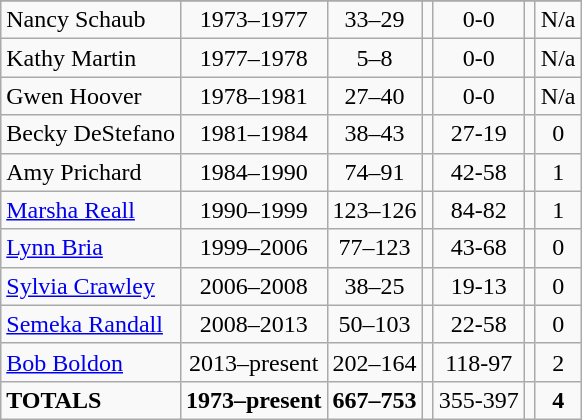<table class="wikitable">
<tr>
</tr>
<tr>
<td>Nancy Schaub</td>
<td align=center>1973–1977</td>
<td align=center>33–29</td>
<td align="center"></td>
<td align="center">0-0</td>
<td align="center"></td>
<td align="center">N/a</td>
</tr>
<tr>
<td>Kathy Martin</td>
<td align=center>1977–1978</td>
<td align=center>5–8</td>
<td align="center"></td>
<td align="center">0-0</td>
<td align="center"></td>
<td align="center">N/a</td>
</tr>
<tr>
<td>Gwen Hoover</td>
<td align=center>1978–1981</td>
<td align=center>27–40</td>
<td align="center"></td>
<td align="center">0-0</td>
<td align="center"></td>
<td align="center">N/a</td>
</tr>
<tr>
<td>Becky DeStefano</td>
<td align=center>1981–1984</td>
<td align=center>38–43</td>
<td align="center"></td>
<td align="center">27-19</td>
<td align="center"></td>
<td align="center">0</td>
</tr>
<tr>
<td>Amy Prichard</td>
<td align=center>1984–1990</td>
<td align=center>74–91</td>
<td align="center"></td>
<td align="center">42-58</td>
<td align="center"></td>
<td align="center">1</td>
</tr>
<tr>
<td><a href='#'>Marsha Reall</a></td>
<td align=center>1990–1999</td>
<td align=center>123–126</td>
<td align="center"></td>
<td align="center">84-82</td>
<td align="center"></td>
<td align="center">1</td>
</tr>
<tr>
<td><a href='#'>Lynn Bria</a></td>
<td align=center>1999–2006</td>
<td align=center>77–123</td>
<td align="center"></td>
<td align="center">43-68</td>
<td align="center"></td>
<td align="center">0</td>
</tr>
<tr>
<td><a href='#'>Sylvia Crawley</a></td>
<td align=center>2006–2008</td>
<td align=center>38–25</td>
<td align="center"></td>
<td align="center">19-13</td>
<td align="center"></td>
<td align="center">0</td>
</tr>
<tr>
<td><a href='#'>Semeka Randall</a></td>
<td align=center>2008–2013</td>
<td align=center>50–103</td>
<td align="center"></td>
<td align="center">22-58</td>
<td align="center"></td>
<td align="center">0</td>
</tr>
<tr>
<td><a href='#'>Bob Boldon</a></td>
<td align=center>2013–present</td>
<td align=center>202–164</td>
<td align="center"></td>
<td align="center">118-97</td>
<td align="center"></td>
<td align="center">2</td>
</tr>
<tr>
<td><strong>TOTALS</strong></td>
<td align=center><strong>1973–present</strong></td>
<td align=center><strong>667–753</strong></td>
<td align=center><strong></strong></td>
<td align=center>355-397</td>
<td align="center"></td>
<td align="center"><strong>4</strong></td>
</tr>
</table>
